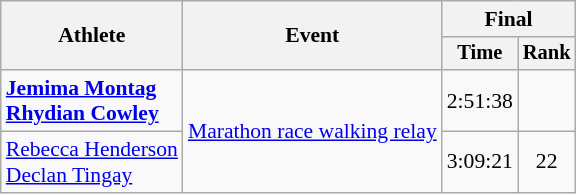<table class=wikitable style=font-size:90%;text-align:center>
<tr>
<th rowspan=2>Athlete</th>
<th rowspan=2>Event</th>
<th colspan=2>Final</th>
</tr>
<tr style=font-size:95%>
<th>Time</th>
<th>Rank</th>
</tr>
<tr>
<td align=left><strong><a href='#'>Jemima Montag</a><br><a href='#'>Rhydian Cowley</a></strong></td>
<td align=left rowspan=2><a href='#'>Marathon race walking relay</a></td>
<td>2:51:38</td>
<td></td>
</tr>
<tr>
<td align=left><a href='#'>Rebecca Henderson</a><br><a href='#'>Declan Tingay</a></td>
<td>3:09:21</td>
<td>22</td>
</tr>
</table>
